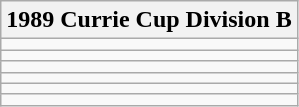<table class="wikitable">
<tr>
<th>1989 Currie Cup Division B</th>
</tr>
<tr>
<td></td>
</tr>
<tr>
<td></td>
</tr>
<tr>
<td></td>
</tr>
<tr>
<td></td>
</tr>
<tr>
<td></td>
</tr>
<tr>
<td></td>
</tr>
</table>
